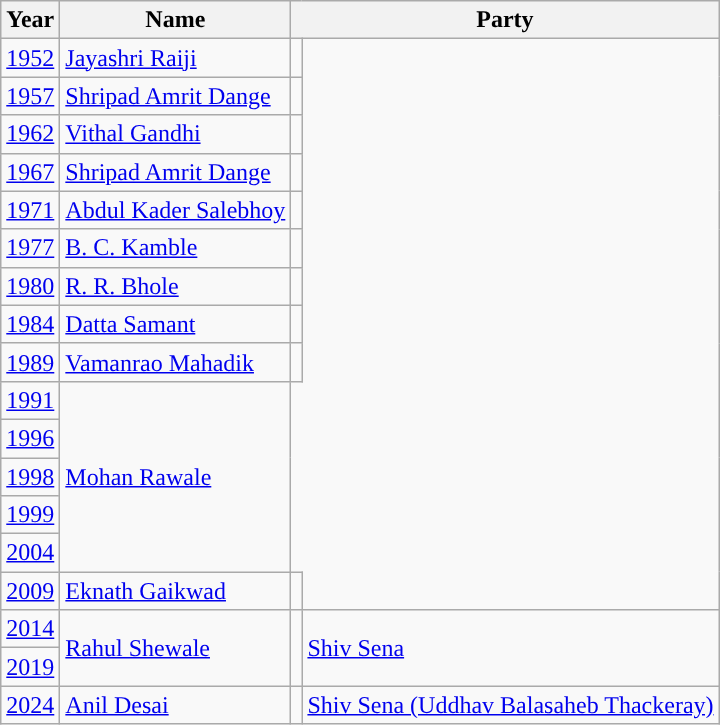<table class="wikitable">
<tr>
<th>Year</th>
<th>Name</th>
<th colspan="2">Party</th>
</tr>
<tr>
<td><a href='#'>1952</a></td>
<td><a href='#'>Jayashri Raiji</a></td>
<td></td>
</tr>
<tr>
<td><a href='#'>1957</a></td>
<td><a href='#'>Shripad Amrit Dange</a></td>
<td></td>
</tr>
<tr>
<td><a href='#'>1962</a></td>
<td><a href='#'>Vithal Gandhi</a></td>
<td></td>
</tr>
<tr>
<td><a href='#'>1967</a></td>
<td><a href='#'>Shripad Amrit Dange</a></td>
<td></td>
</tr>
<tr>
<td><a href='#'>1971</a></td>
<td><a href='#'>Abdul Kader Salebhoy</a></td>
<td></td>
</tr>
<tr>
<td><a href='#'>1977</a></td>
<td><a href='#'>B. C. Kamble</a></td>
<td></td>
</tr>
<tr>
<td><a href='#'>1980</a></td>
<td><a href='#'>R. R. Bhole</a></td>
<td></td>
</tr>
<tr>
<td><a href='#'>1984</a></td>
<td><a href='#'>Datta Samant</a></td>
<td></td>
</tr>
<tr>
<td><a href='#'>1989</a></td>
<td><a href='#'>Vamanrao Mahadik</a></td>
<td></td>
</tr>
<tr>
<td><a href='#'>1991</a></td>
<td rowspan="5"><a href='#'>Mohan Rawale</a></td>
</tr>
<tr>
<td><a href='#'>1996</a></td>
</tr>
<tr>
<td><a href='#'>1998</a></td>
</tr>
<tr>
<td><a href='#'>1999</a></td>
</tr>
<tr>
<td><a href='#'>2004</a></td>
</tr>
<tr>
<td><a href='#'>2009</a></td>
<td><a href='#'>Eknath Gaikwad</a></td>
<td></td>
</tr>
<tr>
<td><a href='#'>2014</a></td>
<td rowspan="2"><a href='#'>Rahul Shewale</a></td>
<td rowspan="2" style="background-color: "></td>
<td rowspan="2"><a href='#'>Shiv Sena</a></td>
</tr>
<tr>
<td><a href='#'>2019</a></td>
</tr>
<tr>
<td><a href='#'>2024</a></td>
<td><a href='#'>Anil Desai</a></td>
<td style="background-color: "></td>
<td><a href='#'>Shiv Sena (Uddhav Balasaheb Thackeray)</a></td>
</tr>
</table>
